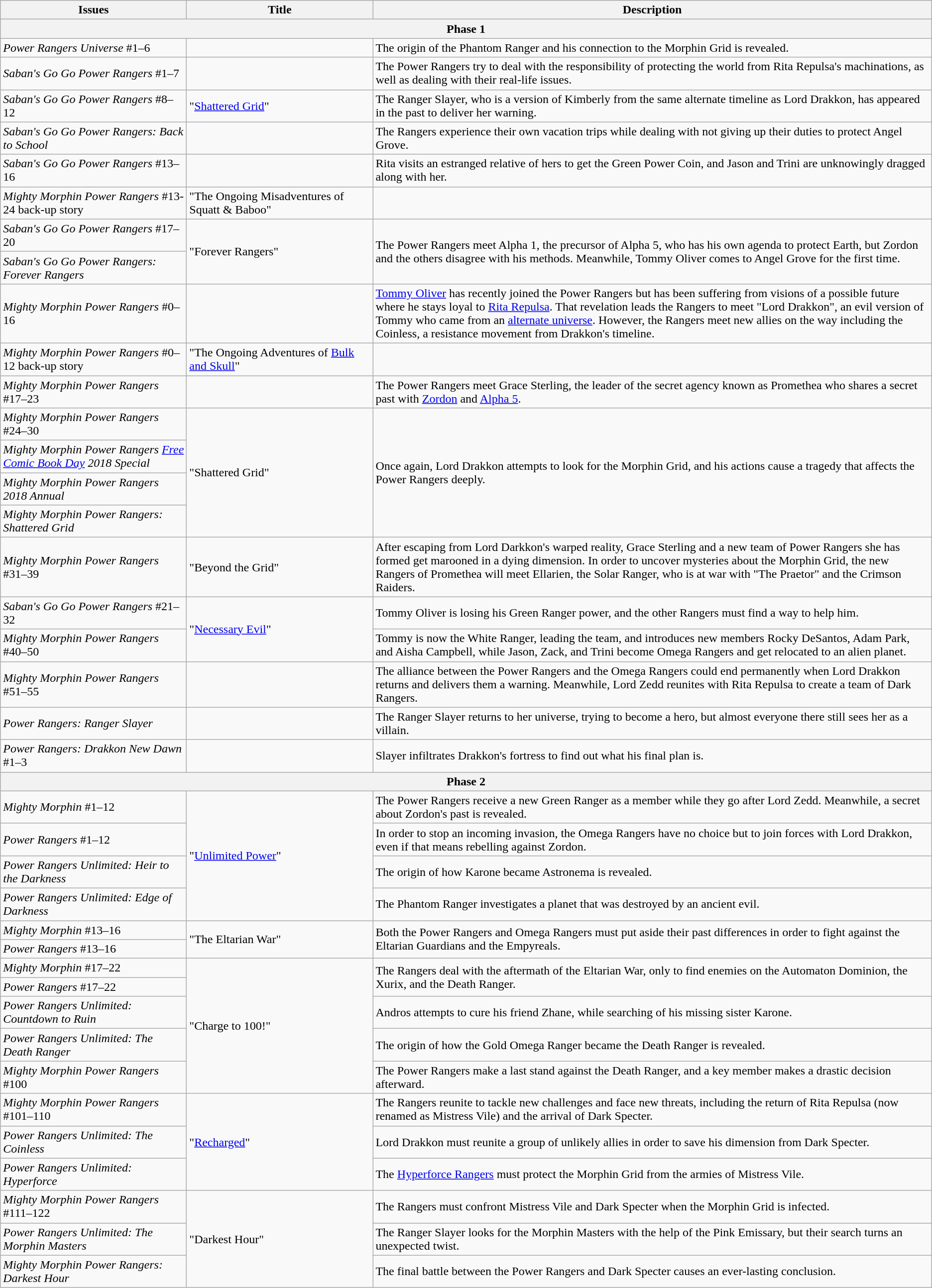<table class="wikitable">
<tr>
<th style="text-align: center; width:20%">Issues</th>
<th style="text-align: center; width:20%">Title</th>
<th width="60%">Description</th>
</tr>
<tr>
<th colspan="3">Phase 1</th>
</tr>
<tr>
<td><em>Power Rangers</em> <em>Universe</em> #1–6</td>
<td></td>
<td>The origin of the Phantom Ranger and his connection to the Morphin Grid is revealed.</td>
</tr>
<tr>
<td><em>Saban's Go Go Power Rangers</em> #1–7</td>
<td></td>
<td>The Power Rangers try to deal with the responsibility of protecting the world from Rita Repulsa's machinations, as well as dealing with their real-life issues.</td>
</tr>
<tr>
<td><em>Saban's Go Go Power Rangers</em> #8–12</td>
<td>"<a href='#'>Shattered Grid</a>"</td>
<td>The Ranger Slayer, who is a version of Kimberly from the same alternate timeline as Lord Drakkon, has appeared in the past to deliver her warning.</td>
</tr>
<tr>
<td><em>Saban's Go Go Power Rangers: Back to School</em></td>
<td></td>
<td>The Rangers experience their own vacation trips while dealing with not giving up their duties to protect Angel Grove.</td>
</tr>
<tr>
<td><em>Saban's Go Go Power Rangers</em> #13–16</td>
<td></td>
<td>Rita visits an estranged relative of hers to get the Green Power Coin, and Jason and Trini are unknowingly dragged along with her.</td>
</tr>
<tr>
<td><em>Mighty Morphin Power Rangers</em> #13-24 back-up story</td>
<td>"The Ongoing Misadventures of Squatt & Baboo"</td>
<td></td>
</tr>
<tr>
<td><em>Saban's Go Go Power Rangers</em> #17–20</td>
<td rowspan="2">"Forever Rangers"</td>
<td rowspan="2">The Power Rangers meet Alpha 1, the precursor of Alpha 5, who has his own agenda to protect Earth, but Zordon and the others disagree with his methods. Meanwhile, Tommy Oliver comes to Angel Grove for the first time.</td>
</tr>
<tr>
<td><em>Saban's Go Go Power Rangers: Forever Rangers</em></td>
</tr>
<tr>
<td><em>Mighty Morphin Power Rangers</em> #0–16</td>
<td></td>
<td><a href='#'>Tommy Oliver</a> has recently joined the Power Rangers but has been suffering from visions of a possible future where he stays loyal to <a href='#'>Rita Repulsa</a>. That revelation leads the Rangers to meet "Lord Drakkon", an evil version of Tommy who came from an <a href='#'>alternate universe</a>. However, the Rangers meet new allies on the way including the Coinless, a resistance movement from Drakkon's timeline.</td>
</tr>
<tr>
<td><em>Mighty Morphin Power Rangers</em> #0–12 back-up story</td>
<td>"The Ongoing Adventures of <a href='#'>Bulk and Skull</a>"</td>
<td></td>
</tr>
<tr>
<td><em>Mighty Morphin Power Rangers</em> #17–23</td>
<td></td>
<td>The Power Rangers meet Grace Sterling, the leader of the secret agency known as Promethea who shares a secret past with <a href='#'>Zordon</a> and <a href='#'>Alpha 5</a>.</td>
</tr>
<tr>
<td><em>Mighty Morphin Power Rangers</em> #24–30</td>
<td rowspan="4">"Shattered Grid"</td>
<td rowspan="4">Once again, Lord Drakkon attempts to look for the Morphin Grid, and his actions cause a tragedy that affects the Power Rangers deeply.</td>
</tr>
<tr>
<td><em>Mighty Morphin Power Rangers <a href='#'>Free Comic Book Day</a> 2018 Special</em></td>
</tr>
<tr>
<td><em>Mighty Morphin Power Rangers 2018 Annual</em></td>
</tr>
<tr>
<td><em>Mighty Morphin Power Rangers: Shattered Grid</em></td>
</tr>
<tr>
<td><em>Mighty Morphin Power Rangers</em> #31–39</td>
<td>"Beyond the Grid"</td>
<td>After escaping from Lord Darkkon's warped reality, Grace Sterling and a new team of Power Rangers she has formed get marooned in a dying dimension. In order to uncover mysteries about the Morphin Grid, the new Rangers of Promethea will meet Ellarien, the Solar Ranger, who is at war with "The Praetor" and the Crimson Raiders.</td>
</tr>
<tr>
<td><em>Saban's Go Go Power Rangers</em> #21–32</td>
<td rowspan="2">"<a href='#'>Necessary Evil</a>"</td>
<td>Tommy Oliver is losing his Green Ranger power, and the other Rangers must find a way to help him.</td>
</tr>
<tr>
<td><em>Mighty Morphin Power Rangers</em> #40–50</td>
<td>Tommy is now the White Ranger, leading the team, and introduces new members Rocky DeSantos, Adam Park, and Aisha Campbell, while Jason, Zack, and Trini become Omega Rangers and get relocated to an alien planet.</td>
</tr>
<tr>
<td><em>Mighty Morphin Power Rangers</em> #51–55</td>
<td></td>
<td>The alliance between the Power Rangers and the Omega Rangers could end permanently when Lord Drakkon returns and delivers them a warning. Meanwhile, Lord Zedd reunites with Rita Repulsa to create a team of Dark Rangers.</td>
</tr>
<tr>
<td><em>Power Rangers: Ranger Slayer</em></td>
<td></td>
<td>The Ranger Slayer returns to her universe, trying to become a hero, but almost everyone there still sees her as a villain.</td>
</tr>
<tr>
<td><em>Power Rangers: Drakkon New Dawn</em> #1–3</td>
<td></td>
<td>Slayer infiltrates Drakkon's fortress to find out what his final plan is.</td>
</tr>
<tr>
<th colspan="3">Phase 2</th>
</tr>
<tr>
<td><em>Mighty Morphin</em> #1–12</td>
<td rowspan="4">"<a href='#'>Unlimited Power</a>"</td>
<td>The Power Rangers receive a new Green Ranger as a member while they go after Lord Zedd. Meanwhile, a secret about Zordon's past is revealed.</td>
</tr>
<tr>
<td><em>Power Rangers</em> #1–12</td>
<td>In order to stop an incoming invasion, the Omega Rangers have no choice but to join forces with Lord Drakkon, even if that means rebelling against Zordon.</td>
</tr>
<tr>
<td><em>Power Rangers Unlimited: Heir to the Darkness</em></td>
<td>The origin of how Karone became Astronema is revealed.</td>
</tr>
<tr>
<td><em>Power Rangers Unlimited: Edge of Darkness</em></td>
<td>The Phantom Ranger investigates a planet that was destroyed by an ancient evil.</td>
</tr>
<tr>
<td><em>Mighty Morphin</em> #13–16</td>
<td rowspan="2">"The Eltarian War"</td>
<td rowspan="2">Both the Power Rangers and Omega Rangers must put aside their past differences in order to fight against the Eltarian Guardians and the Empyreals.</td>
</tr>
<tr>
<td><em>Power Rangers</em> #13–16</td>
</tr>
<tr>
<td><em>Mighty Morphin</em> #17–22</td>
<td rowspan="5">"Charge to 100!"</td>
<td rowspan="2">The Rangers deal with the aftermath of the Eltarian War, only to find enemies on the Automaton Dominion, the Xurix, and the Death Ranger.</td>
</tr>
<tr>
<td><em>Power Rangers</em> #17–22</td>
</tr>
<tr>
<td><em>Power Rangers Unlimited: Countdown to Ruin</em></td>
<td>Andros attempts to cure his friend Zhane, while searching of his missing sister Karone.</td>
</tr>
<tr>
<td><em>Power Rangers Unlimited: The Death Ranger</em></td>
<td>The origin of how the Gold Omega Ranger became the Death Ranger is revealed.</td>
</tr>
<tr>
<td><em>Mighty Morphin Power Rangers</em> #100</td>
<td>The Power Rangers make a last stand against the Death Ranger, and a key member makes a drastic decision afterward.</td>
</tr>
<tr>
<td><em>Mighty Morphin Power Rangers</em> #101–110</td>
<td rowspan="3">"<a href='#'>Recharged</a>"</td>
<td>The Rangers reunite to tackle new challenges and face new threats, including the return of Rita Repulsa (now renamed as Mistress Vile) and the arrival of Dark Specter.</td>
</tr>
<tr>
<td><em>Power Rangers Unlimited: The Coinless</em></td>
<td>Lord Drakkon must reunite a group of unlikely allies in order to save his dimension from Dark Specter.</td>
</tr>
<tr>
<td><em>Power Rangers Unlimited: Hyperforce</em></td>
<td>The <a href='#'>Hyperforce Rangers</a> must protect the Morphin Grid from the armies of Mistress Vile.</td>
</tr>
<tr>
<td><em>Mighty Morphin Power Rangers</em> #111–122</td>
<td rowspan="3">"Darkest Hour"</td>
<td>The Rangers must confront Mistress Vile and Dark Specter when the Morphin Grid is infected.</td>
</tr>
<tr>
<td><em>Power Rangers Unlimited: The Morphin Masters</em></td>
<td>The Ranger Slayer looks for the Morphin Masters with the help of the Pink Emissary, but their search turns an unexpected twist.</td>
</tr>
<tr>
<td><em>Mighty Morphin Power Rangers: Darkest Hour</em></td>
<td>The final battle between the Power Rangers and Dark Specter causes an ever-lasting conclusion.</td>
</tr>
</table>
